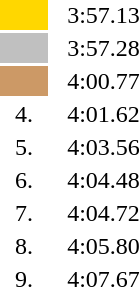<table style="text-align:center">
<tr>
<td width=30 bgcolor=gold></td>
<td align=left></td>
<td width=60>3:57.13</td>
</tr>
<tr>
<td bgcolor=silver></td>
<td align=left></td>
<td>3:57.28</td>
</tr>
<tr>
<td bgcolor=cc9966></td>
<td align=left></td>
<td>4:00.77</td>
</tr>
<tr>
<td>4.</td>
<td align=left></td>
<td>4:01.62</td>
</tr>
<tr>
<td>5.</td>
<td align=left></td>
<td>4:03.56</td>
</tr>
<tr>
<td>6.</td>
<td align=left></td>
<td>4:04.48</td>
</tr>
<tr>
<td>7.</td>
<td align=left></td>
<td>4:04.72</td>
</tr>
<tr>
<td>8.</td>
<td align=left></td>
<td>4:05.80</td>
</tr>
<tr>
<td>9.</td>
<td align=left></td>
<td>4:07.67</td>
</tr>
</table>
